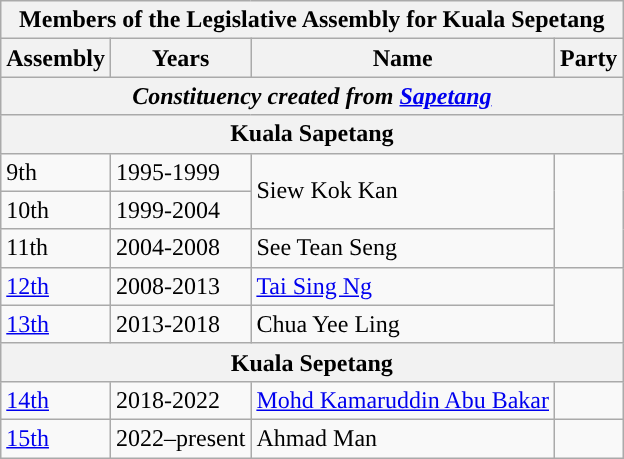<table class="wikitable">
<tr>
<th colspan="4">Members of the Legislative Assembly for Kuala Sepetang</th>
</tr>
<tr>
<th>Assembly</th>
<th>Years</th>
<th>Name</th>
<th>Party</th>
</tr>
<tr>
<th colspan="4"><em>Constituency created from <a href='#'>Sapetang</a></em></th>
</tr>
<tr>
<th colspan=4 align=center>Kuala Sapetang</th>
</tr>
<tr>
<td>9th</td>
<td>1995-1999</td>
<td rowspan="2">Siew Kok Kan</td>
<td rowspan="3"></td>
</tr>
<tr>
<td>10th</td>
<td>1999-2004</td>
</tr>
<tr>
<td>11th</td>
<td>2004-2008</td>
<td>See Tean Seng</td>
</tr>
<tr>
<td><a href='#'>12th</a></td>
<td>2008-2013</td>
<td><a href='#'>Tai Sing Ng</a></td>
<td rowspan="2"></td>
</tr>
<tr>
<td><a href='#'>13th</a></td>
<td>2013-2018</td>
<td>Chua Yee Ling</td>
</tr>
<tr>
<th colspan=4 align=center>Kuala Sepetang</th>
</tr>
<tr>
<td><a href='#'>14th</a></td>
<td>2018-2022</td>
<td><a href='#'>Mohd Kamaruddin Abu Bakar</a></td>
<td></td>
</tr>
<tr>
<td><a href='#'>15th</a></td>
<td>2022–present</td>
<td>Ahmad Man</td>
<td></td>
</tr>
</table>
